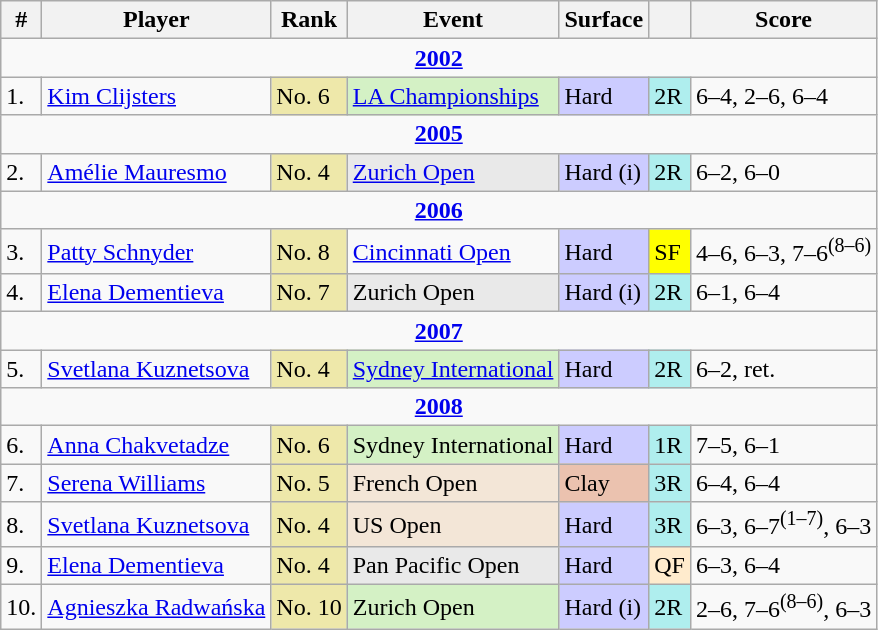<table class="wikitable sortable">
<tr>
<th>#</th>
<th>Player</th>
<th>Rank</th>
<th>Event</th>
<th>Surface</th>
<th></th>
<th class=unsortable>Score</th>
</tr>
<tr>
<td colspan=7 style=text-align:center><strong><a href='#'>2002</a></strong></td>
</tr>
<tr>
<td>1.</td>
<td> <a href='#'>Kim Clijsters</a></td>
<td style="background:#eee8aa">No. 6</td>
<td style="background:#d4f1c5"><a href='#'>LA Championships</a></td>
<td style="background:#ccccff">Hard</td>
<td style="background:#afeeee">2R</td>
<td>6–4, 2–6, 6–4</td>
</tr>
<tr>
<td colspan=7 style=text-align:center><strong><a href='#'>2005</a></strong></td>
</tr>
<tr>
<td>2.</td>
<td> <a href='#'>Amélie Mauresmo</a></td>
<td style="background:#eee8aa">No. 4</td>
<td style="background:#e9e9e9"><a href='#'>Zurich Open</a></td>
<td style="background:#ccccff">Hard (i)</td>
<td style="background:#afeeee">2R</td>
<td>6–2, 6–0</td>
</tr>
<tr>
<td colspan=7 style=text-align:center><strong><a href='#'>2006</a></strong></td>
</tr>
<tr>
<td>3.</td>
<td> <a href='#'>Patty Schnyder</a></td>
<td style="background:#eee8aa">No. 8</td>
<td><a href='#'>Cincinnati Open</a></td>
<td style="background:#ccccff">Hard</td>
<td style="background:yellow">SF</td>
<td>4–6, 6–3, 7–6<sup>(8–6)</sup></td>
</tr>
<tr>
<td>4.</td>
<td> <a href='#'>Elena Dementieva</a></td>
<td style="background:#eee8aa">No. 7</td>
<td style="background:#e9e9e9">Zurich Open</td>
<td style="background:#ccccff">Hard (i)</td>
<td style="background:#afeeee">2R</td>
<td>6–1, 6–4</td>
</tr>
<tr>
<td colspan=7 style=text-align:center><strong><a href='#'>2007</a></strong></td>
</tr>
<tr>
<td>5.</td>
<td> <a href='#'>Svetlana Kuznetsova</a></td>
<td style="background:#eee8aa">No. 4</td>
<td style="background:#d4f1c5"><a href='#'>Sydney International</a></td>
<td style="background:#ccccff">Hard</td>
<td style="background:#afeeee">2R</td>
<td>6–2, ret.</td>
</tr>
<tr>
<td colspan=7 style=text-align:center><strong><a href='#'>2008</a></strong></td>
</tr>
<tr>
<td>6.</td>
<td> <a href='#'>Anna Chakvetadze</a></td>
<td style="background:#eee8aa">No. 6</td>
<td style="background:#d4f1c5">Sydney International</td>
<td style="background:#ccccff">Hard</td>
<td style="background:#afeeee">1R</td>
<td>7–5, 6–1</td>
</tr>
<tr>
<td>7.</td>
<td> <a href='#'>Serena Williams</a></td>
<td style="background:#eee8aa">No. 5</td>
<td style="background:#f3e6d7">French Open</td>
<td style="background:#ebc2af">Clay</td>
<td style="background:#afeeee">3R</td>
<td>6–4, 6–4</td>
</tr>
<tr>
<td>8.</td>
<td> <a href='#'>Svetlana Kuznetsova</a></td>
<td style="background:#eee8aa">No. 4</td>
<td style="background:#f3e6d7">US Open</td>
<td style="background:#ccccff">Hard</td>
<td style="background:#afeeee">3R</td>
<td>6–3, 6–7<sup>(1–7)</sup>, 6–3</td>
</tr>
<tr>
<td>9.</td>
<td> <a href='#'>Elena Dementieva</a></td>
<td style="background:#eee8aa">No. 4</td>
<td style="background:#e9e9e9">Pan Pacific Open</td>
<td style="background:#ccccff">Hard</td>
<td style="background:#ffebcd">QF</td>
<td>6–3, 6–4</td>
</tr>
<tr>
<td>10.</td>
<td> <a href='#'>Agnieszka Radwańska</a></td>
<td style="background:#eee8aa">No. 10</td>
<td style="background:#d4f1c5">Zurich Open</td>
<td style="background:#ccccff">Hard (i)</td>
<td style="background:#afeeee">2R</td>
<td>2–6, 7–6<sup>(8–6)</sup>, 6–3</td>
</tr>
</table>
